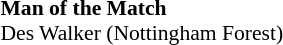<table width=100% style="font-size: 90%">
<tr>
<td><br><strong>Man of the Match</strong>
<br>Des Walker (Nottingham Forest)</td>
</tr>
</table>
